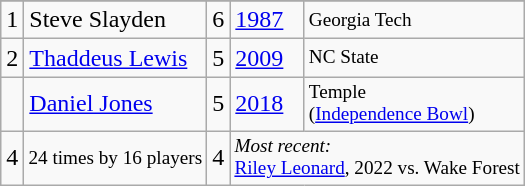<table class="wikitable">
<tr>
</tr>
<tr>
<td>1</td>
<td>Steve Slayden</td>
<td>6</td>
<td><a href='#'>1987</a></td>
<td style="font-size:80%;">Georgia Tech</td>
</tr>
<tr>
<td>2</td>
<td><a href='#'>Thaddeus Lewis</a></td>
<td>5 </td>
<td><a href='#'>2009</a></td>
<td style="font-size:80%;">NC State</td>
</tr>
<tr>
<td></td>
<td><a href='#'>Daniel Jones</a></td>
<td>5</td>
<td><a href='#'>2018</a></td>
<td style="font-size:80%;">Temple<br>(<a href='#'>Independence Bowl</a>)</td>
</tr>
<tr>
<td>4</td>
<td style="font-size:80%;">24 times by 16 players</td>
<td>4</td>
<td colspan=2 style="font-size:80%;"><em>Most recent:</em><br><a href='#'>Riley Leonard</a>, 2022 vs. Wake Forest</td>
</tr>
</table>
